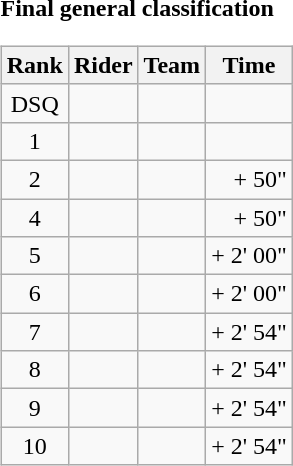<table>
<tr>
<td><strong>Final general classification</strong><br><table class="wikitable">
<tr>
<th scope="col">Rank</th>
<th scope="col">Rider</th>
<th scope="col">Team</th>
<th scope="col">Time</th>
</tr>
<tr>
<td style="text-align:center;">DSQ</td>
<td><s></s></td>
<td><s></s></td>
<td style="text-align:right;"><s></s></td>
</tr>
<tr>
<td style="text-align:center;">1</td>
<td></td>
<td></td>
<td style="text-align:right;"></td>
</tr>
<tr>
<td style="text-align:center;">2</td>
<td></td>
<td></td>
<td style="text-align:right;">+ 50"</td>
</tr>
<tr>
<td style="text-align:center;">4</td>
<td></td>
<td></td>
<td style="text-align:right;">+ 50"</td>
</tr>
<tr>
<td style="text-align:center;">5</td>
<td></td>
<td></td>
<td style="text-align:right;">+ 2' 00"</td>
</tr>
<tr>
<td style="text-align:center;">6</td>
<td></td>
<td></td>
<td style="text-align:right;">+ 2' 00"</td>
</tr>
<tr>
<td style="text-align:center;">7</td>
<td></td>
<td></td>
<td style="text-align:right;">+ 2' 54"</td>
</tr>
<tr>
<td style="text-align:center;">8</td>
<td></td>
<td></td>
<td style="text-align:right;">+ 2' 54"</td>
</tr>
<tr>
<td style="text-align:center;">9</td>
<td></td>
<td></td>
<td style="text-align:right;">+ 2' 54"</td>
</tr>
<tr>
<td style="text-align:center;">10</td>
<td></td>
<td></td>
<td style="text-align:right;">+ 2' 54"</td>
</tr>
</table>
</td>
</tr>
</table>
